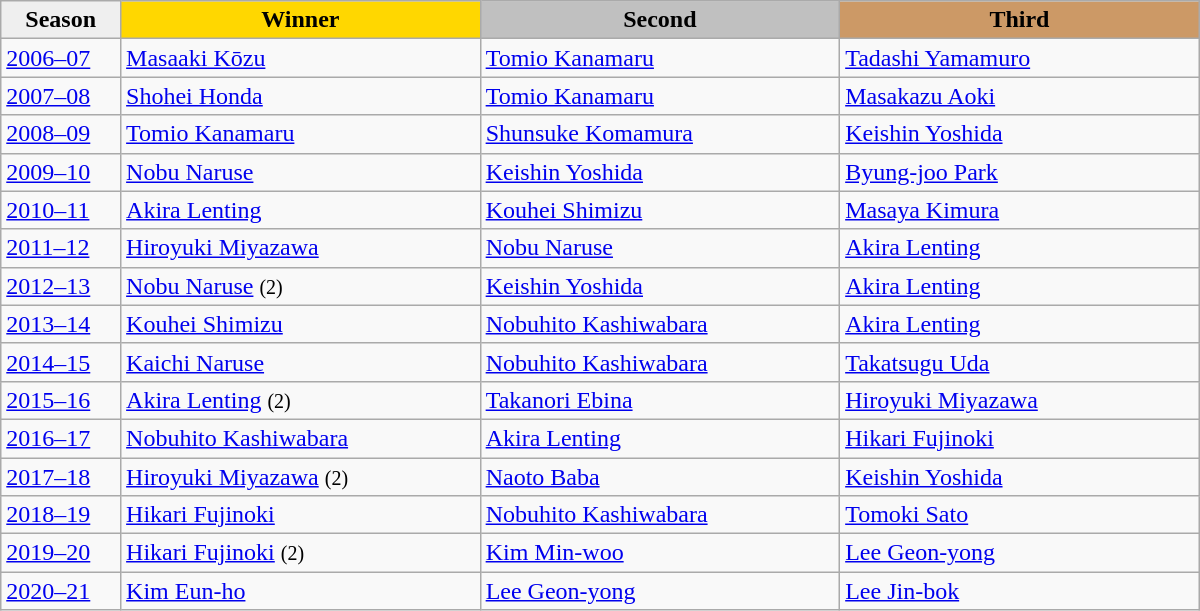<table class="wikitable sortable" width="800">
<tr>
<th style="width:10%; background:#efefef;">Season</th>
<th style="width:30%; background:gold">Winner</th>
<th style="width:30%; background:silver">Second</th>
<th style="width:30%; background:#CC9966">Third</th>
</tr>
<tr>
<td><a href='#'>2006–07</a></td>
<td> <a href='#'>Masaaki Kōzu</a></td>
<td> <a href='#'>Tomio Kanamaru</a></td>
<td> <a href='#'>Tadashi Yamamuro</a></td>
</tr>
<tr>
<td><a href='#'>2007–08</a></td>
<td> <a href='#'>Shohei Honda</a></td>
<td> <a href='#'>Tomio Kanamaru</a></td>
<td> <a href='#'>Masakazu Aoki</a></td>
</tr>
<tr>
<td><a href='#'>2008–09</a></td>
<td> <a href='#'>Tomio Kanamaru</a></td>
<td> <a href='#'>Shunsuke Komamura</a></td>
<td> <a href='#'>Keishin Yoshida</a></td>
</tr>
<tr>
<td><a href='#'>2009–10</a></td>
<td> <a href='#'>Nobu Naruse</a></td>
<td> <a href='#'>Keishin Yoshida</a></td>
<td> <a href='#'>Byung-joo Park</a></td>
</tr>
<tr>
<td><a href='#'>2010–11</a></td>
<td> <a href='#'>Akira Lenting</a></td>
<td> <a href='#'>Kouhei Shimizu</a></td>
<td> <a href='#'>Masaya Kimura</a></td>
</tr>
<tr>
<td><a href='#'>2011–12</a></td>
<td> <a href='#'>Hiroyuki Miyazawa</a></td>
<td> <a href='#'>Nobu Naruse</a></td>
<td> <a href='#'>Akira Lenting</a></td>
</tr>
<tr>
<td><a href='#'>2012–13</a></td>
<td> <a href='#'>Nobu Naruse</a> <small>(2)</small></td>
<td> <a href='#'>Keishin Yoshida</a></td>
<td> <a href='#'>Akira Lenting</a></td>
</tr>
<tr>
<td><a href='#'>2013–14</a></td>
<td> <a href='#'>Kouhei Shimizu</a></td>
<td> <a href='#'>Nobuhito Kashiwabara</a></td>
<td> <a href='#'>Akira Lenting</a></td>
</tr>
<tr>
<td><a href='#'>2014–15</a></td>
<td> <a href='#'>Kaichi Naruse</a></td>
<td> <a href='#'>Nobuhito Kashiwabara</a></td>
<td> <a href='#'>Takatsugu Uda</a></td>
</tr>
<tr>
<td><a href='#'>2015–16</a></td>
<td> <a href='#'>Akira Lenting</a> <small>(2)</small></td>
<td> <a href='#'>Takanori Ebina</a></td>
<td> <a href='#'>Hiroyuki Miyazawa</a></td>
</tr>
<tr>
<td><a href='#'>2016–17</a></td>
<td> <a href='#'>Nobuhito Kashiwabara</a></td>
<td> <a href='#'>Akira Lenting</a></td>
<td> <a href='#'>Hikari Fujinoki</a></td>
</tr>
<tr>
<td><a href='#'>2017–18</a></td>
<td> <a href='#'>Hiroyuki Miyazawa</a> <small>(2)</small></td>
<td> <a href='#'>Naoto Baba</a></td>
<td> <a href='#'>Keishin Yoshida</a></td>
</tr>
<tr>
<td><a href='#'>2018–19</a></td>
<td> <a href='#'>Hikari Fujinoki</a></td>
<td> <a href='#'>Nobuhito Kashiwabara</a></td>
<td> <a href='#'>Tomoki Sato</a></td>
</tr>
<tr>
<td><a href='#'>2019–20</a></td>
<td> <a href='#'>Hikari Fujinoki</a> <small>(2)</small></td>
<td> <a href='#'>Kim Min-woo</a></td>
<td> <a href='#'>Lee Geon-yong</a></td>
</tr>
<tr>
<td><a href='#'>2020–21</a></td>
<td> <a href='#'>Kim Eun-ho</a></td>
<td> <a href='#'>Lee Geon-yong</a></td>
<td> <a href='#'>Lee Jin-bok</a></td>
</tr>
</table>
